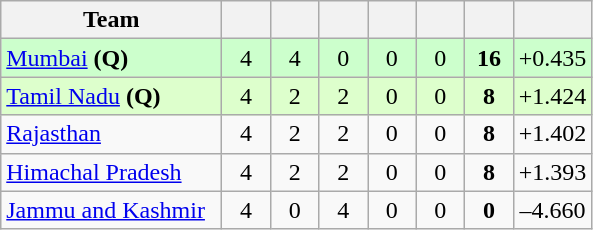<table class="wikitable" style="text-align:center">
<tr>
<th style="width:140px;">Team</th>
<th style="width:25px;"></th>
<th style="width:25px;"></th>
<th style="width:25px;"></th>
<th style="width:25px;"></th>
<th style="width:25px;"></th>
<th style="width:25px;"></th>
<th style="width:40px;"></th>
</tr>
<tr style="background:#cfc;">
<td style="text-align:left"><a href='#'>Mumbai</a> <strong>(Q)</strong></td>
<td>4</td>
<td>4</td>
<td>0</td>
<td>0</td>
<td>0</td>
<td><strong>16</strong></td>
<td>+0.435</td>
</tr>
<tr style="background:#dfc;">
<td style="text-align:left"><a href='#'>Tamil Nadu</a> <strong>(Q)</strong></td>
<td>4</td>
<td>2</td>
<td>2</td>
<td>0</td>
<td>0</td>
<td><strong>8</strong></td>
<td>+1.424</td>
</tr>
<tr>
<td style="text-align:left"><a href='#'>Rajasthan</a></td>
<td>4</td>
<td>2</td>
<td>2</td>
<td>0</td>
<td>0</td>
<td><strong>8</strong></td>
<td>+1.402</td>
</tr>
<tr>
<td style="text-align:left"><a href='#'>Himachal Pradesh</a></td>
<td>4</td>
<td>2</td>
<td>2</td>
<td>0</td>
<td>0</td>
<td><strong>8</strong></td>
<td>+1.393</td>
</tr>
<tr>
<td style="text-align:left"><a href='#'>Jammu and Kashmir</a></td>
<td>4</td>
<td>0</td>
<td>4</td>
<td>0</td>
<td>0</td>
<td><strong>0</strong></td>
<td>–4.660</td>
</tr>
</table>
